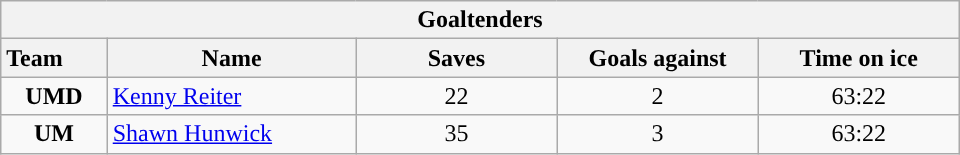<table class="wikitable" style="width:40em; text-align:right;">
<tr>
<th colspan=5>Goaltenders</th>
</tr>
<tr>
<th style="width:4em; text-align:left;">Team</th>
<th style="width:10em;">Name</th>
<th style="width:8em;">Saves</th>
<th style="width:8em;">Goals against</th>
<th style="width:8em;">Time on ice</th>
</tr>
<tr>
<td align=center><strong>UMD</strong></td>
<td style="text-align:left;"><a href='#'>Kenny Reiter</a></td>
<td align=center>22</td>
<td align=center>2</td>
<td align=center>63:22</td>
</tr>
<tr>
<td align=center><strong>UM</strong></td>
<td style="text-align:left;"><a href='#'>Shawn Hunwick</a></td>
<td align=center>35</td>
<td align=center>3</td>
<td align=center>63:22</td>
</tr>
</table>
